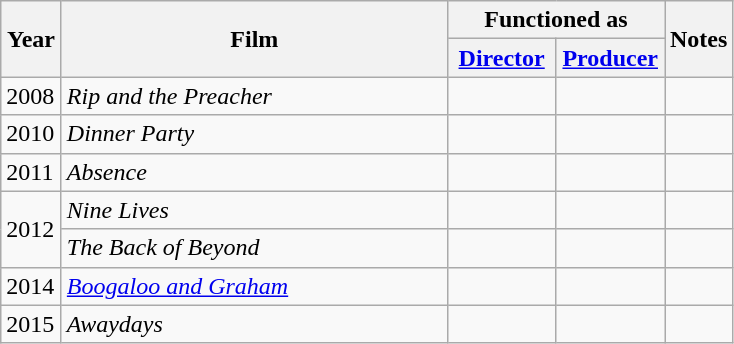<table class="wikitable">
<tr>
<th rowspan="2" style="width:33px;">Year</th>
<th rowspan="2" style="width:250px;">Film</th>
<th colspan="2">Functioned as</th>
<th rowspan="2">Notes</th>
</tr>
<tr>
<th style="width:65px;"><a href='#'>Director</a></th>
<th style="width:65px;"><a href='#'>Producer</a></th>
</tr>
<tr>
<td>2008</td>
<td><em>Rip and the Preacher </em></td>
<td></td>
<td></td>
<td></td>
</tr>
<tr>
<td>2010</td>
<td><em>Dinner Party</em></td>
<td></td>
<td></td>
<td></td>
</tr>
<tr>
<td>2011</td>
<td><em>Absence</em></td>
<td></td>
<td></td>
<td></td>
</tr>
<tr>
<td rowspan="2">2012</td>
<td><em>Nine Lives</em></td>
<td></td>
<td></td>
<td></td>
</tr>
<tr>
<td><em>The Back of Beyond</em></td>
<td></td>
<td></td>
<td></td>
</tr>
<tr>
<td>2014</td>
<td><em><a href='#'>Boogaloo and Graham</a></em></td>
<td></td>
<td></td>
<td></td>
</tr>
<tr>
<td>2015</td>
<td><em>Awaydays</em></td>
<td></td>
<td></td>
<td></td>
</tr>
</table>
